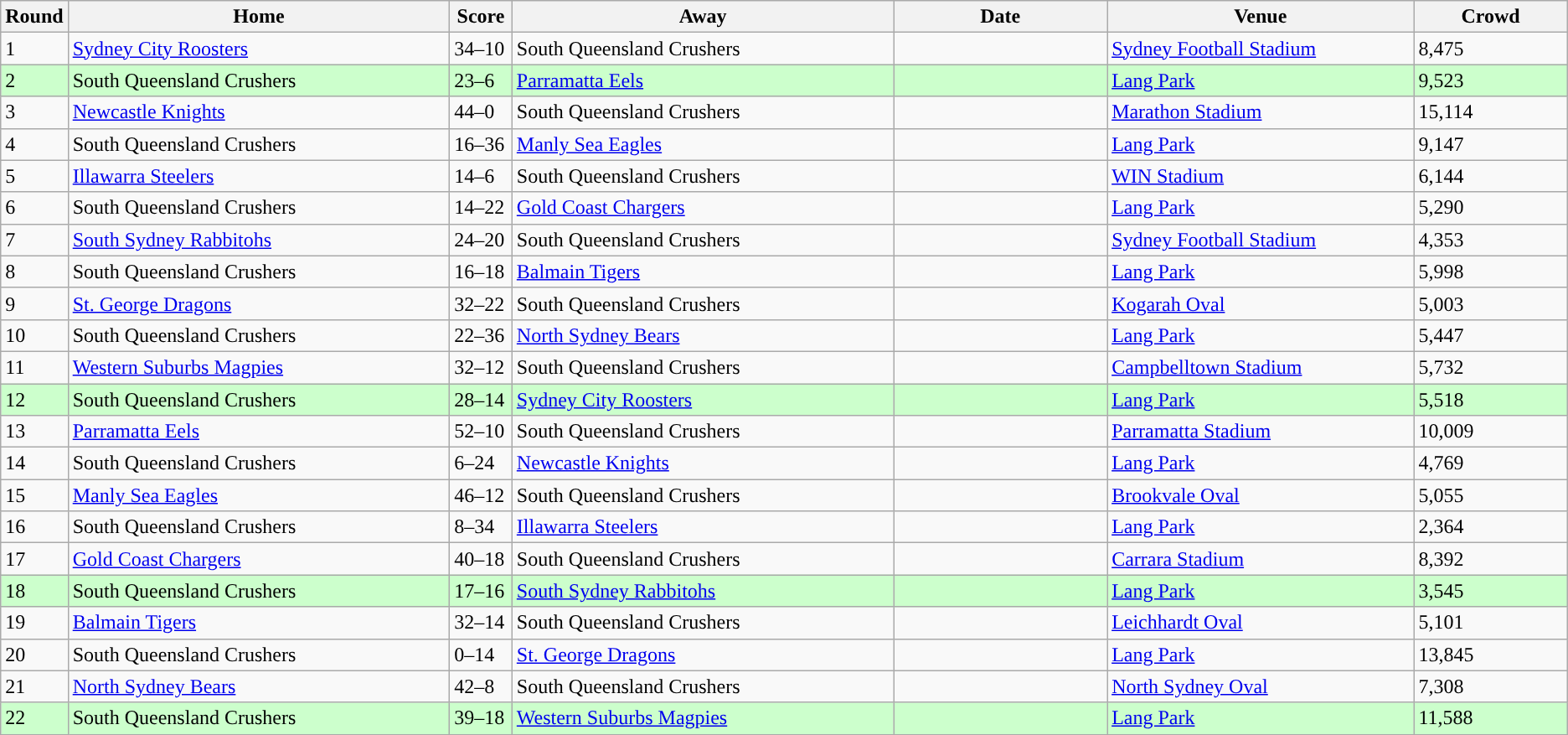<table class="wikitable sortable">
<tr>
<th width=2%>Round</th>
<th width=25%>Home</th>
<th width=4%>Score</th>
<th width=25%>Away</th>
<th width=14%>Date</th>
<th width=20%>Venue</th>
<th width=10%>Crowd</th>
</tr>
<tr>
<td>1</td>
<td align=left><a href='#'>Sydney City Roosters</a></td>
<td>34–10</td>
<td align=left>South Queensland Crushers</td>
<td></td>
<td><a href='#'>Sydney Football Stadium</a></td>
<td>8,475</td>
</tr>
<tr bgcolor=#ccffcc>
<td>2</td>
<td align=left>South Queensland Crushers</td>
<td>23–6</td>
<td align=left><a href='#'>Parramatta Eels</a></td>
<td></td>
<td><a href='#'>Lang Park</a></td>
<td>9,523</td>
</tr>
<tr>
<td>3</td>
<td align=left><a href='#'>Newcastle Knights</a></td>
<td>44–0</td>
<td align=left>South Queensland Crushers</td>
<td></td>
<td><a href='#'>Marathon Stadium</a></td>
<td>15,114</td>
</tr>
<tr>
<td>4</td>
<td align=left>South Queensland Crushers</td>
<td>16–36</td>
<td align=left><a href='#'>Manly Sea Eagles</a></td>
<td></td>
<td><a href='#'>Lang Park</a></td>
<td>9,147</td>
</tr>
<tr>
<td>5</td>
<td align=left><a href='#'>Illawarra Steelers</a></td>
<td>14–6</td>
<td align=left>South Queensland Crushers</td>
<td></td>
<td><a href='#'>WIN Stadium</a></td>
<td>6,144</td>
</tr>
<tr>
<td>6</td>
<td align=left>South Queensland Crushers</td>
<td>14–22</td>
<td align=left><a href='#'>Gold Coast Chargers</a></td>
<td></td>
<td><a href='#'>Lang Park</a></td>
<td>5,290</td>
</tr>
<tr>
<td>7</td>
<td align=left><a href='#'>South Sydney Rabbitohs</a></td>
<td>24–20</td>
<td align=left>South Queensland Crushers</td>
<td></td>
<td><a href='#'>Sydney Football Stadium</a></td>
<td>4,353</td>
</tr>
<tr>
<td>8</td>
<td align=left>South Queensland Crushers</td>
<td>16–18</td>
<td align=left><a href='#'>Balmain Tigers</a></td>
<td></td>
<td><a href='#'>Lang Park</a></td>
<td>5,998</td>
</tr>
<tr>
<td>9</td>
<td align=left><a href='#'>St. George Dragons</a></td>
<td>32–22</td>
<td align=left>South Queensland Crushers</td>
<td></td>
<td><a href='#'>Kogarah Oval</a></td>
<td>5,003</td>
</tr>
<tr>
<td>10</td>
<td align=left>South Queensland Crushers</td>
<td>22–36</td>
<td align=left><a href='#'>North Sydney Bears</a></td>
<td></td>
<td><a href='#'>Lang Park</a></td>
<td>5,447</td>
</tr>
<tr>
<td>11</td>
<td align=left><a href='#'>Western Suburbs Magpies</a></td>
<td>32–12</td>
<td align=left>South Queensland Crushers</td>
<td></td>
<td><a href='#'>Campbelltown Stadium</a></td>
<td>5,732</td>
</tr>
<tr bgcolor=#ccffcc>
<td>12</td>
<td align=left>South Queensland Crushers</td>
<td>28–14</td>
<td align=left><a href='#'>Sydney City Roosters</a></td>
<td></td>
<td><a href='#'>Lang Park</a></td>
<td>5,518</td>
</tr>
<tr>
<td>13</td>
<td align=left><a href='#'>Parramatta Eels</a></td>
<td>52–10</td>
<td align=left>South Queensland Crushers</td>
<td></td>
<td><a href='#'>Parramatta Stadium</a></td>
<td>10,009</td>
</tr>
<tr>
<td>14</td>
<td align=left>South Queensland Crushers</td>
<td>6–24</td>
<td align=left><a href='#'>Newcastle Knights</a></td>
<td></td>
<td><a href='#'>Lang Park</a></td>
<td>4,769</td>
</tr>
<tr>
<td>15</td>
<td align=left><a href='#'>Manly Sea Eagles</a></td>
<td>46–12</td>
<td align=left>South Queensland Crushers</td>
<td></td>
<td><a href='#'>Brookvale Oval</a></td>
<td>5,055</td>
</tr>
<tr>
<td>16</td>
<td align=left>South Queensland Crushers</td>
<td>8–34</td>
<td align=left><a href='#'>Illawarra Steelers</a></td>
<td></td>
<td><a href='#'>Lang Park</a></td>
<td>2,364</td>
</tr>
<tr>
<td>17</td>
<td align=left><a href='#'>Gold Coast Chargers</a></td>
<td>40–18</td>
<td align=left>South Queensland Crushers</td>
<td></td>
<td><a href='#'>Carrara Stadium</a></td>
<td>8,392</td>
</tr>
<tr bgcolor=#ccffcc>
<td>18</td>
<td align=left>South Queensland Crushers</td>
<td>17–16</td>
<td align=left><a href='#'>South Sydney Rabbitohs</a></td>
<td></td>
<td><a href='#'>Lang Park</a></td>
<td>3,545</td>
</tr>
<tr>
<td>19</td>
<td align=left><a href='#'>Balmain Tigers</a></td>
<td>32–14</td>
<td align=left>South Queensland Crushers</td>
<td></td>
<td><a href='#'>Leichhardt Oval</a></td>
<td>5,101</td>
</tr>
<tr>
<td>20</td>
<td align=left>South Queensland Crushers</td>
<td>0–14</td>
<td align=left><a href='#'>St. George Dragons</a></td>
<td></td>
<td><a href='#'>Lang Park</a></td>
<td>13,845</td>
</tr>
<tr>
<td>21</td>
<td align=left><a href='#'>North Sydney Bears</a></td>
<td>42–8</td>
<td align=left>South Queensland Crushers</td>
<td></td>
<td><a href='#'>North Sydney Oval</a></td>
<td>7,308</td>
</tr>
<tr bgcolor=#ccffcc>
<td>22</td>
<td align=left>South Queensland Crushers</td>
<td>39–18</td>
<td align=left><a href='#'>Western Suburbs Magpies</a></td>
<td></td>
<td><a href='#'>Lang Park</a></td>
<td>11,588</td>
</tr>
</table>
